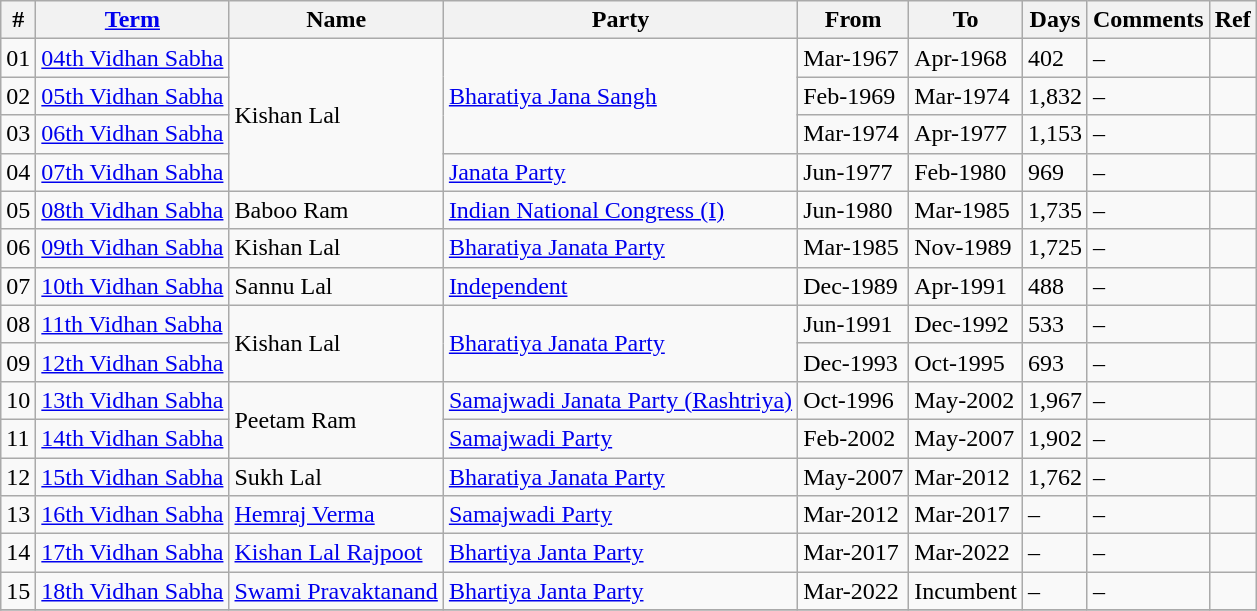<table class="wikitable sortable">
<tr>
<th>#</th>
<th><a href='#'>Term</a></th>
<th>Name</th>
<th>Party</th>
<th>From</th>
<th>To</th>
<th>Days</th>
<th>Comments</th>
<th>Ref</th>
</tr>
<tr>
<td>01</td>
<td><a href='#'>04th Vidhan Sabha</a></td>
<td rowspan="4">Kishan Lal</td>
<td rowspan="3"><a href='#'>Bharatiya Jana Sangh</a></td>
<td>Mar-1967</td>
<td>Apr-1968</td>
<td>402</td>
<td>–</td>
<td></td>
</tr>
<tr>
<td>02</td>
<td><a href='#'>05th Vidhan Sabha</a></td>
<td>Feb-1969</td>
<td>Mar-1974</td>
<td>1,832</td>
<td>–</td>
<td></td>
</tr>
<tr>
<td>03</td>
<td><a href='#'>06th Vidhan Sabha</a></td>
<td>Mar-1974</td>
<td>Apr-1977</td>
<td>1,153</td>
<td>–</td>
<td></td>
</tr>
<tr>
<td>04</td>
<td><a href='#'>07th Vidhan Sabha</a></td>
<td><a href='#'>Janata Party</a></td>
<td>Jun-1977</td>
<td>Feb-1980</td>
<td>969</td>
<td>–</td>
<td></td>
</tr>
<tr>
<td>05</td>
<td><a href='#'>08th Vidhan Sabha</a></td>
<td>Baboo Ram</td>
<td><a href='#'>Indian National Congress (I)</a></td>
<td>Jun-1980</td>
<td>Mar-1985</td>
<td>1,735</td>
<td>–</td>
<td></td>
</tr>
<tr>
<td>06</td>
<td><a href='#'>09th Vidhan Sabha</a></td>
<td>Kishan Lal</td>
<td><a href='#'>Bharatiya Janata Party</a></td>
<td>Mar-1985</td>
<td>Nov-1989</td>
<td>1,725</td>
<td>–</td>
<td></td>
</tr>
<tr>
<td>07</td>
<td><a href='#'>10th Vidhan Sabha</a></td>
<td>Sannu Lal</td>
<td><a href='#'>Independent</a></td>
<td>Dec-1989</td>
<td>Apr-1991</td>
<td>488</td>
<td>–</td>
<td></td>
</tr>
<tr>
<td>08</td>
<td><a href='#'>11th Vidhan Sabha</a></td>
<td rowspan="2">Kishan Lal</td>
<td rowspan="2"><a href='#'>Bharatiya Janata Party</a></td>
<td>Jun-1991</td>
<td>Dec-1992</td>
<td>533</td>
<td>–</td>
<td></td>
</tr>
<tr>
<td>09</td>
<td><a href='#'>12th Vidhan Sabha</a></td>
<td>Dec-1993</td>
<td>Oct-1995</td>
<td>693</td>
<td>–</td>
<td></td>
</tr>
<tr>
<td>10</td>
<td><a href='#'>13th Vidhan Sabha</a></td>
<td rowspan="2">Peetam Ram</td>
<td><a href='#'>Samajwadi Janata Party (Rashtriya)</a></td>
<td>Oct-1996</td>
<td>May-2002</td>
<td>1,967</td>
<td>–</td>
<td></td>
</tr>
<tr>
<td>11</td>
<td><a href='#'>14th Vidhan Sabha</a></td>
<td><a href='#'>Samajwadi Party</a></td>
<td>Feb-2002</td>
<td>May-2007</td>
<td>1,902</td>
<td>–</td>
<td></td>
</tr>
<tr>
<td>12</td>
<td><a href='#'>15th Vidhan Sabha</a></td>
<td>Sukh Lal</td>
<td><a href='#'>Bharatiya Janata Party</a></td>
<td>May-2007</td>
<td>Mar-2012</td>
<td>1,762</td>
<td>–</td>
<td></td>
</tr>
<tr>
<td>13</td>
<td><a href='#'>16th Vidhan Sabha</a></td>
<td><a href='#'>Hemraj Verma</a></td>
<td><a href='#'>Samajwadi Party</a></td>
<td>Mar-2012</td>
<td>Mar-2017</td>
<td>–</td>
<td>–</td>
<td></td>
</tr>
<tr>
<td>14</td>
<td><a href='#'>17th Vidhan Sabha</a></td>
<td><a href='#'>Kishan Lal Rajpoot</a></td>
<td><a href='#'>Bhartiya Janta Party</a></td>
<td>Mar-2017</td>
<td>Mar-2022</td>
<td>–</td>
<td>–</td>
<td></td>
</tr>
<tr>
<td>15</td>
<td><a href='#'>18th Vidhan Sabha</a></td>
<td><a href='#'>Swami Pravaktanand</a></td>
<td><a href='#'>Bhartiya Janta Party</a></td>
<td>Mar-2022</td>
<td>Incumbent</td>
<td>–</td>
<td>–</td>
<td></td>
</tr>
<tr>
</tr>
</table>
